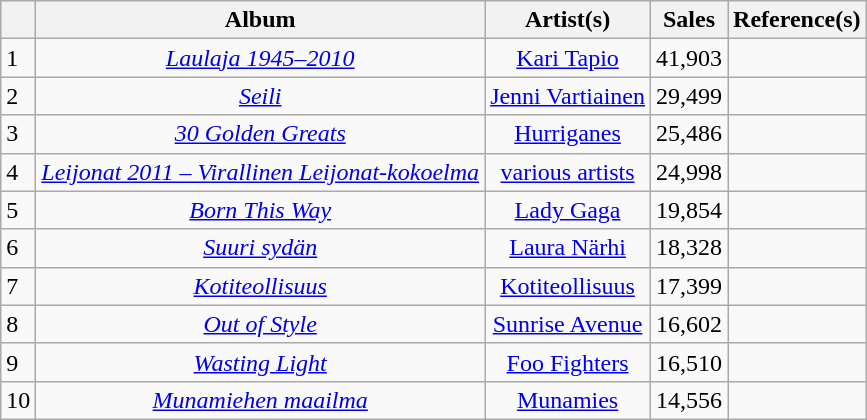<table class="wikitable">
<tr>
<th style="text-align: center;"></th>
<th style="text-align: center;">Album</th>
<th style="text-align: center;">Artist(s)</th>
<th style="text-align: center;">Sales</th>
<th style="text-align: center;">Reference(s)</th>
</tr>
<tr>
<td>1</td>
<td style="text-align:center;"><em><a href='#'>Laulaja 1945–2010</a></em></td>
<td style="text-align:center;"><a href='#'>Kari Tapio</a></td>
<td style="text-align:center;">41,903</td>
<td style="text-align:center;"></td>
</tr>
<tr>
<td>2</td>
<td style="text-align:center;"><em><a href='#'>Seili</a></em></td>
<td style="text-align:center;"><a href='#'>Jenni Vartiainen</a></td>
<td style="text-align:center;">29,499</td>
<td style="text-align:center;"></td>
</tr>
<tr>
<td>3</td>
<td style="text-align:center;"><em><a href='#'>30 Golden Greats</a></em></td>
<td style="text-align:center;"><a href='#'>Hurriganes</a></td>
<td style="text-align:center;">25,486</td>
<td style="text-align:center;"></td>
</tr>
<tr>
<td>4</td>
<td style="text-align:center;"><em><a href='#'>Leijonat 2011 – Virallinen Leijonat-kokoelma</a></em></td>
<td style="text-align:center;"><a href='#'>various artists</a></td>
<td style="text-align:center;">24,998</td>
<td style="text-align:center;"></td>
</tr>
<tr>
<td>5</td>
<td style="text-align:center;"><em><a href='#'>Born This Way</a></em></td>
<td style="text-align:center;"><a href='#'>Lady Gaga</a></td>
<td style="text-align:center;">19,854</td>
<td style="text-align:center;"></td>
</tr>
<tr>
<td>6</td>
<td style="text-align:center;"><em><a href='#'>Suuri sydän</a></em></td>
<td style="text-align:center;"><a href='#'>Laura Närhi</a></td>
<td style="text-align:center;">18,328</td>
<td style="text-align:center;"></td>
</tr>
<tr>
<td>7</td>
<td style="text-align:center;"><em><a href='#'>Kotiteollisuus</a></em></td>
<td style="text-align:center;"><a href='#'>Kotiteollisuus</a></td>
<td style="text-align:center;">17,399</td>
<td style="text-align:center;"></td>
</tr>
<tr>
<td>8</td>
<td style="text-align:center;"><em><a href='#'>Out of Style</a></em></td>
<td style="text-align:center;"><a href='#'>Sunrise Avenue</a></td>
<td style="text-align:center;">16,602</td>
<td style="text-align:center;"></td>
</tr>
<tr>
<td>9</td>
<td style="text-align:center;"><em><a href='#'>Wasting Light</a></em></td>
<td style="text-align:center;"><a href='#'>Foo Fighters</a></td>
<td style="text-align:center;">16,510</td>
<td style="text-align:center;"></td>
</tr>
<tr>
<td>10</td>
<td style="text-align:center;"><em><a href='#'>Munamiehen maailma</a></em></td>
<td style="text-align:center;"><a href='#'>Munamies</a></td>
<td style="text-align:center;">14,556</td>
<td style="text-align:center;"></td>
</tr>
</table>
